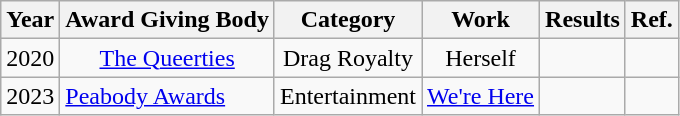<table class="wikitable sortable" >
<tr>
<th>Year</th>
<th>Award Giving Body</th>
<th>Category</th>
<th>Work</th>
<th>Results</th>
<th>Ref.</th>
</tr>
<tr>
<td style="text-align:center">2020</td>
<td style="text-align:center"><a href='#'>The Queerties</a></td>
<td style="text-align:center">Drag Royalty</td>
<td style="text-align:center">Herself</td>
<td></td>
<td style="text-align:center"></td>
</tr>
<tr>
<td>2023</td>
<td><a href='#'>Peabody Awards</a></td>
<td>Entertainment</td>
<td><a href='#'>We're Here</a></td>
<td></td>
<td></td>
</tr>
</table>
